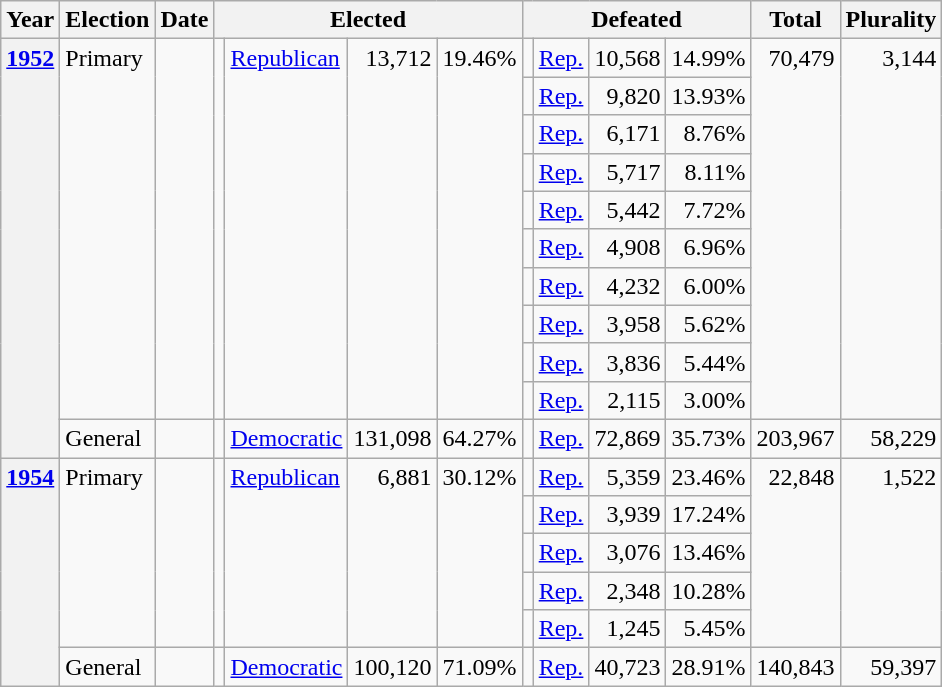<table class=wikitable>
<tr>
<th>Year</th>
<th>Election</th>
<th>Date</th>
<th ! colspan="4">Elected</th>
<th ! colspan="4">Defeated</th>
<th>Total</th>
<th>Plurality</th>
</tr>
<tr>
<th rowspan="11" valign="top"><a href='#'>1952</a></th>
<td rowspan="10" valign="top">Primary</td>
<td rowspan="10" valign="top"></td>
<td rowspan="10" valign="top"></td>
<td rowspan="10" valign="top" ><a href='#'>Republican</a></td>
<td rowspan="10" valign="top" align="right">13,712</td>
<td rowspan="10" valign="top" align="right">19.46%</td>
<td valign="top"></td>
<td valign="top" ><a href='#'>Rep.</a></td>
<td valign="top" align="right">10,568</td>
<td valign="top" align="right">14.99%</td>
<td rowspan="10" valign="top" align="right">70,479</td>
<td rowspan="10" valign="top" align="right">3,144</td>
</tr>
<tr>
<td valign="top"></td>
<td valign="top" ><a href='#'>Rep.</a></td>
<td valign="top" align="right">9,820</td>
<td valign="top" align="right">13.93%</td>
</tr>
<tr>
<td valign="top"></td>
<td valign="top" ><a href='#'>Rep.</a></td>
<td valign="top" align="right">6,171</td>
<td valign="top" align="right">8.76%</td>
</tr>
<tr>
<td valign="top"></td>
<td valign="top" ><a href='#'>Rep.</a></td>
<td valign="top" align="right">5,717</td>
<td valign="top" align="right">8.11%</td>
</tr>
<tr>
<td valign="top"></td>
<td valign="top" ><a href='#'>Rep.</a></td>
<td valign="top" align="right">5,442</td>
<td valign="top" align="right">7.72%</td>
</tr>
<tr>
<td valign="top"></td>
<td valign="top" ><a href='#'>Rep.</a></td>
<td valign="top" align="right">4,908</td>
<td valign="top" align="right">6.96%</td>
</tr>
<tr>
<td valign="top"></td>
<td valign="top" ><a href='#'>Rep.</a></td>
<td valign="top" align="right">4,232</td>
<td valign="top" align="right">6.00%</td>
</tr>
<tr>
<td valign="top"></td>
<td valign="top" ><a href='#'>Rep.</a></td>
<td valign="top" align="right">3,958</td>
<td valign="top" align="right">5.62%</td>
</tr>
<tr>
<td valign="top"></td>
<td valign="top" ><a href='#'>Rep.</a></td>
<td valign="top" align="right">3,836</td>
<td valign="top" align="right">5.44%</td>
</tr>
<tr>
<td valign="top"></td>
<td valign="top" ><a href='#'>Rep.</a></td>
<td valign="top" align="right">2,115</td>
<td valign="top" align="right">3.00%</td>
</tr>
<tr>
<td valign="top">General</td>
<td valign="top"></td>
<td valign="top"></td>
<td valign="top" ><a href='#'>Democratic</a></td>
<td valign="top" align="right">131,098</td>
<td valign="top" align="right">64.27%</td>
<td valign="top"></td>
<td valign="top" ><a href='#'>Rep.</a></td>
<td valign="top" align="right">72,869</td>
<td valign="top" align="right">35.73%</td>
<td valign="top" align="right">203,967</td>
<td valign="top" align="right">58,229</td>
</tr>
<tr>
<th rowspan="6" valign="top"><a href='#'>1954</a></th>
<td rowspan="5" valign="top">Primary</td>
<td rowspan="5" valign="top"></td>
<td rowspan="5" valign="top"></td>
<td rowspan="5" valign="top" ><a href='#'>Republican</a></td>
<td rowspan="5" valign="top" align="right">6,881</td>
<td rowspan="5" valign="top" align="right">30.12%</td>
<td valign="top"></td>
<td valign="top" ><a href='#'>Rep.</a></td>
<td valign="top" align="right">5,359</td>
<td valign="top" align="right">23.46%</td>
<td rowspan="5" valign="top" align="right">22,848</td>
<td rowspan="5" valign="top" align="right">1,522</td>
</tr>
<tr>
<td valign="top"></td>
<td valign="top" ><a href='#'>Rep.</a></td>
<td valign="top" align="right">3,939</td>
<td valign="top" align="right">17.24%</td>
</tr>
<tr>
<td valign="top"></td>
<td valign="top" ><a href='#'>Rep.</a></td>
<td valign="top" align="right">3,076</td>
<td valign="top" align="right">13.46%</td>
</tr>
<tr>
<td valign="top"></td>
<td valign="top" ><a href='#'>Rep.</a></td>
<td valign="top" align="right">2,348</td>
<td valign="top" align="right">10.28%</td>
</tr>
<tr>
<td valign="top"></td>
<td valign="top" ><a href='#'>Rep.</a></td>
<td valign="top" align="right">1,245</td>
<td valign="top" align="right">5.45%</td>
</tr>
<tr>
<td valign="top">General</td>
<td valign="top"></td>
<td valign="top"></td>
<td valign="top" ><a href='#'>Democratic</a></td>
<td valign="top" align="right">100,120</td>
<td valign="top" align="right">71.09%</td>
<td valign="top"></td>
<td valign="top" ><a href='#'>Rep.</a></td>
<td valign="top" align="right">40,723</td>
<td valign="top" align="right">28.91%</td>
<td valign="top" align="right">140,843</td>
<td valign="top" align="right">59,397</td>
</tr>
</table>
